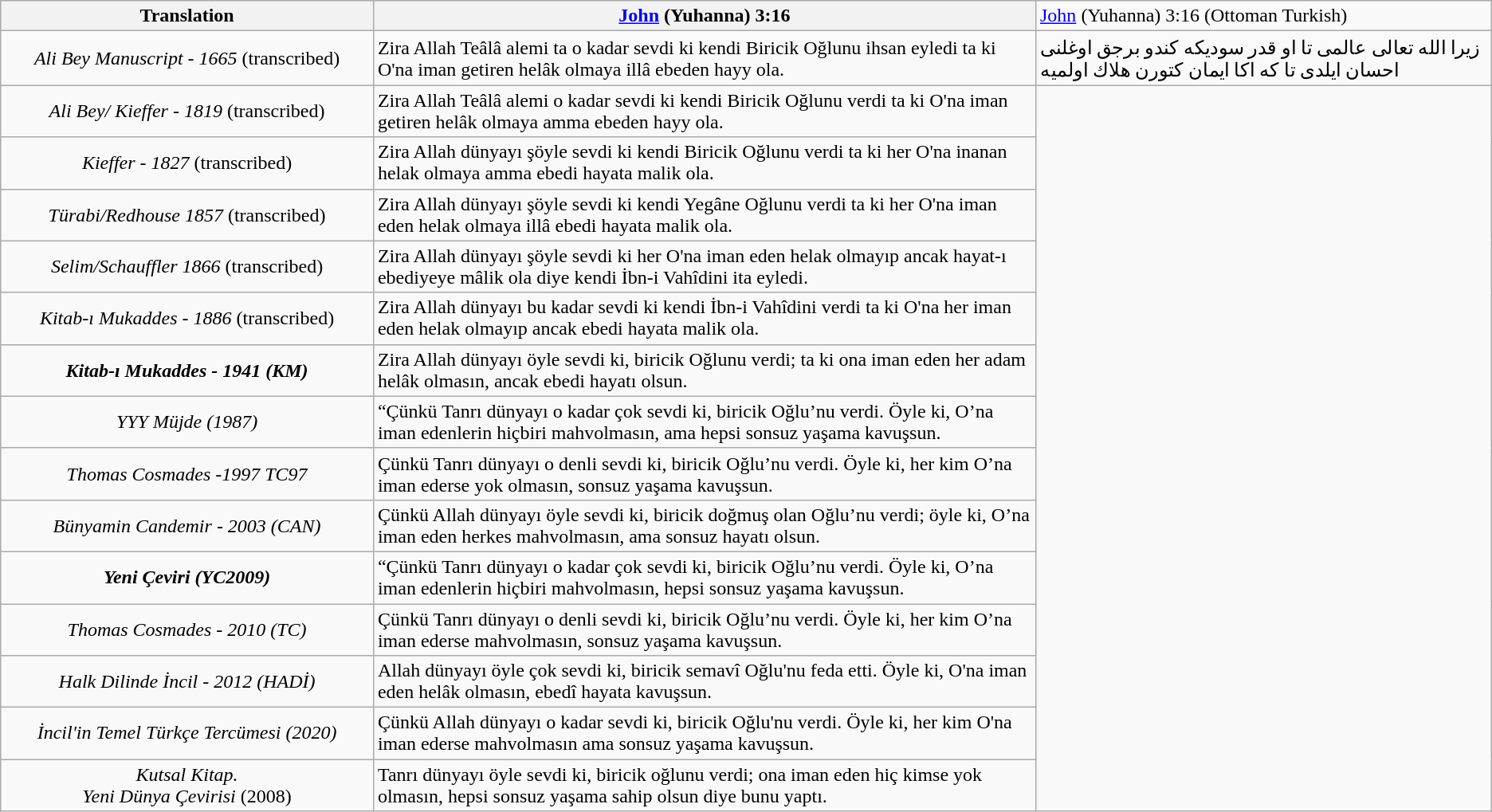<table class="wikitable">
<tr>
<th style="text-align:center; width:25%;">Translation</th>
<th><a href='#'>John</a> (Yuhanna) 3:16</th>
<td><a href='#'>John</a> (Yuhanna) 3:16 (Ottoman Turkish)</td>
</tr>
<tr>
<td style="text-align:center;"><em>Ali Bey Manuscript - 1665</em> (transcribed)</td>
<td>Zira Allah Teâlâ alemi ta o kadar sevdi ki kendi Biricik Oğlunu ihsan eyledi ta ki O'na iman getiren helâk olmaya illâ ebeden hayy ola.</td>
<td> زیرا الله تعالی عالمی تا او قدر سودیكه كندو برجق اوغلنی احسان ایلدی تا که اكا ایمان کتورن هلاك اولمیه</td>
</tr>
<tr>
<td style="text-align:center;"><em>Ali Bey/ Kieffer - 1819</em> (transcribed)</td>
<td>Zira Allah Teâlâ alemi o kadar sevdi ki kendi Biricik Oğlunu verdi ta ki O'na iman getiren helâk olmaya amma ebeden hayy ola.</td>
</tr>
<tr>
<td style="text-align:center;"><em>Kieffer - 1827</em> (transcribed)</td>
<td>Zira Allah dünyayı şöyle sevdi ki kendi Biricik Oğlunu verdi ta ki her O'na inanan helak olmaya amma ebedi hayata malik ola.</td>
</tr>
<tr>
<td style="text-align:center;"><em>Türabi/Redhouse 1857</em> (transcribed)</td>
<td>Zira Allah dünyayı şöyle sevdi ki kendi Yegâne Oğlunu verdi ta ki her O'na iman eden helak olmaya illâ ebedi hayata malik ola.</td>
</tr>
<tr>
<td style="text-align:center;"><em>Selim/Schauffler 1866</em> (transcribed)</td>
<td>Zira Allah dünyayı şöyle sevdi ki her O'na iman eden helak olmayıp ancak hayat-ı ebediyeye mâlik ola diye kendi İbn-i Vahîdini ita eyledi.</td>
</tr>
<tr>
<td style="text-align:center;"><em>Kitab-ı Mukaddes - 1886</em> (transcribed)</td>
<td>Zira Allah dünyayı bu kadar sevdi ki kendi İbn-i Vahîdini verdi ta ki O'na her iman eden helak olmayıp ancak ebedi hayata malik ola.</td>
</tr>
<tr>
<td style="text-align:center;"><strong><em>Kitab-ı Mukaddes - 1941 (KM)</em></strong></td>
<td>Zira Allah dünyayı öyle sevdi ki, biricik Oğlunu verdi; ta ki ona iman eden her adam helâk olmasın, ancak ebedi hayatı olsun.</td>
</tr>
<tr>
<td style="text-align:center;"><em>YYY Müjde (1987)</em></td>
<td>“Çünkü Tanrı dünyayı o kadar çok sevdi ki, biricik Oğlu’nu verdi. Öyle ki, O’na iman edenlerin hiçbiri mahvolmasın, ama hepsi sonsuz yaşama kavuşsun.</td>
</tr>
<tr>
<td style="text-align:center;"><em>Thomas Cosmades -1997 TC97</em></td>
<td>Çünkü Tanrı dünyayı o denli sevdi ki, biricik Oğlu’nu verdi. Öyle ki, her kim O’na iman ederse yok olmasın, sonsuz yaşama kavuşsun.</td>
</tr>
<tr>
<td style="text-align:center;"><em>Bünyamin Candemir - 2003 (CAN)</em></td>
<td>Çünkü Allah dünyayı öyle sevdi ki, biricik doğmuş olan Oğlu’nu verdi; öyle ki, O’na iman eden herkes mahvolmasın, ama sonsuz hayatı olsun.</td>
</tr>
<tr>
<td style="text-align:center;"><strong><em>Yeni Çeviri (YC2009)</em></strong></td>
<td>“Çünkü Tanrı dünyayı o kadar çok sevdi ki, biricik Oğlu’nu verdi. Öyle ki, O’na iman edenlerin hiçbiri mahvolmasın, hepsi sonsuz yaşama kavuşsun.</td>
</tr>
<tr>
<td style="text-align:center;"><em>Thomas Cosmades - 2010 (TC)</em></td>
<td>Çünkü Tanrı dünyayı o denli sevdi ki, biricik Oğlu’nu verdi. Öyle ki, her kim O’na iman ederse mahvolmasın, sonsuz yaşama kavuşsun.</td>
</tr>
<tr>
<td style="text-align:center;"><em>Halk Dilinde İncil - 2012 (HADİ)</em></td>
<td>Allah dünyayı öyle çok sevdi ki, biricik semavî Oğlu'nu feda etti. Öyle ki, O'na iman eden helâk olmasın, ebedî hayata kavuşsun.</td>
</tr>
<tr>
<td style="text-align:center;"><em>İncil'in Temel Türkçe Tercümesi (2020)</em></td>
<td>Çünkü Allah dünyayı o kadar sevdi ki, biricik Oğlu'nu verdi. Öyle ki, her kim O'na iman ederse mahvolmasın ama sonsuz yaşama kavuşsun.</td>
</tr>
<tr>
<td style="text-align:center;"><em>Kutsal Kitap.</em><br><em>Yeni Dünya Çevirisi</em>
(2008)</td>
<td>Tanrı dünyayı öyle sevdi ki, biricik oğlunu verdi; ona iman eden hiç kimse yok olmasın, hepsi sonsuz yaşama sahip olsun diye bunu yaptı.</td>
</tr>
</table>
